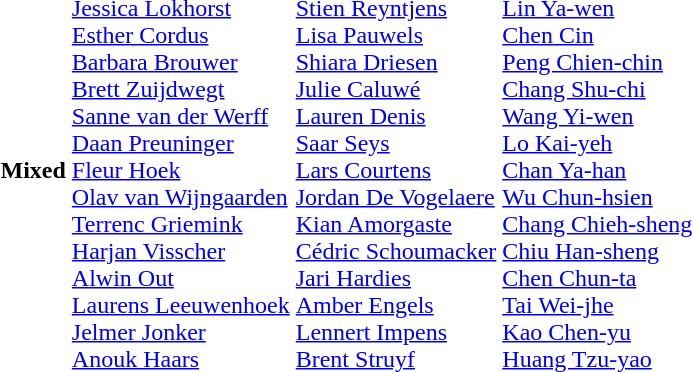<table>
<tr>
<th scope="row">Mixed</th>
<td><br><a href='#'>Jessica Lokhorst</a><br><a href='#'>Esther Cordus</a><br><a href='#'>Barbara Brouwer</a><br><a href='#'>Brett Zuijdwegt</a><br><a href='#'>Sanne van der Werff</a><br><a href='#'>Daan Preuninger</a><br><a href='#'>Fleur Hoek</a><br><a href='#'>Olav van Wijngaarden</a><br><a href='#'>Terrenc Griemink</a><br><a href='#'>Harjan Visscher</a><br><a href='#'>Alwin Out</a><br><a href='#'>Laurens Leeuwenhoek</a><br><a href='#'>Jelmer Jonker</a><br><a href='#'>Anouk Haars</a></td>
<td><br><a href='#'>Stien Reyntjens</a><br><a href='#'>Lisa Pauwels</a><br><a href='#'>Shiara Driesen</a><br><a href='#'>Julie Caluwé</a><br><a href='#'>Lauren Denis</a><br><a href='#'>Saar Seys</a><br><a href='#'>Lars Courtens</a><br><a href='#'>Jordan De Vogelaere</a><br><a href='#'>Kian Amorgaste</a><br><a href='#'>Cédric Schoumacker</a><br><a href='#'>Jari Hardies</a><br><a href='#'>Amber Engels</a><br><a href='#'>Lennert Impens</a><br><a href='#'>Brent Struyf</a></td>
<td><br><a href='#'>Lin Ya-wen</a><br><a href='#'>Chen Cin</a><br><a href='#'>Peng Chien-chin</a><br><a href='#'>Chang Shu-chi</a><br><a href='#'>Wang Yi-wen</a><br><a href='#'>Lo Kai-yeh</a><br><a href='#'>Chan Ya-han</a><br><a href='#'>Wu Chun-hsien</a><br><a href='#'>Chang Chieh-sheng</a><br><a href='#'>Chiu Han-sheng</a><br><a href='#'>Chen Chun-ta</a><br><a href='#'>Tai Wei-jhe</a><br><a href='#'>Kao Chen-yu</a><br><a href='#'>Huang Tzu-yao</a></td>
</tr>
</table>
